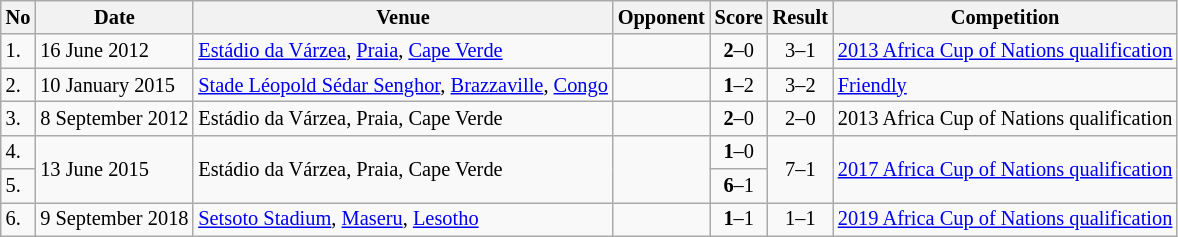<table class="wikitable" style="font-size:85%;">
<tr>
<th>No</th>
<th>Date</th>
<th>Venue</th>
<th>Opponent</th>
<th>Score</th>
<th>Result</th>
<th>Competition</th>
</tr>
<tr>
<td>1.</td>
<td>16 June 2012</td>
<td><a href='#'>Estádio da Várzea</a>, <a href='#'>Praia</a>, <a href='#'>Cape Verde</a></td>
<td></td>
<td align=center><strong>2</strong>–0</td>
<td align=center>3–1</td>
<td><a href='#'>2013 Africa Cup of Nations qualification</a></td>
</tr>
<tr>
<td>2.</td>
<td>10 January 2015</td>
<td><a href='#'>Stade Léopold Sédar Senghor</a>, <a href='#'>Brazzaville</a>, <a href='#'>Congo</a></td>
<td></td>
<td align=center><strong>1</strong>–2</td>
<td align=center>3–2</td>
<td><a href='#'>Friendly</a></td>
</tr>
<tr>
<td>3.</td>
<td>8 September 2012</td>
<td>Estádio da Várzea, Praia, Cape Verde</td>
<td></td>
<td align=center><strong>2</strong>–0</td>
<td align=center>2–0</td>
<td>2013 Africa Cup of Nations qualification</td>
</tr>
<tr>
<td>4.</td>
<td rowspan="2">13 June 2015</td>
<td rowspan="2">Estádio da Várzea, Praia, Cape Verde</td>
<td rowspan="2"></td>
<td align=center><strong>1</strong>–0</td>
<td rowspan="2" style="text-align:center">7–1</td>
<td rowspan="2"><a href='#'>2017 Africa Cup of Nations qualification</a></td>
</tr>
<tr>
<td>5.</td>
<td align=center><strong>6</strong>–1</td>
</tr>
<tr>
<td>6.</td>
<td>9 September 2018</td>
<td><a href='#'>Setsoto Stadium</a>, <a href='#'>Maseru</a>, <a href='#'>Lesotho</a></td>
<td></td>
<td align=center><strong>1</strong>–1</td>
<td align=center>1–1</td>
<td><a href='#'>2019 Africa Cup of Nations qualification</a></td>
</tr>
</table>
